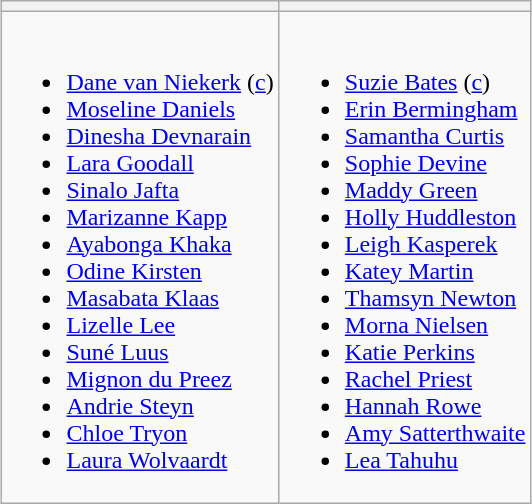<table class="wikitable" style="text-align:left; margin:auto">
<tr>
<th></th>
<th></th>
</tr>
<tr style="vertical-align:top">
<td><br><ul><li><a href='#'>Dane van Niekerk</a> (<a href='#'>c</a>)</li><li><a href='#'>Moseline Daniels</a></li><li><a href='#'>Dinesha Devnarain</a></li><li><a href='#'>Lara Goodall</a></li><li><a href='#'>Sinalo Jafta</a></li><li><a href='#'>Marizanne Kapp</a></li><li><a href='#'>Ayabonga Khaka</a></li><li><a href='#'>Odine Kirsten</a></li><li><a href='#'>Masabata Klaas</a></li><li><a href='#'>Lizelle Lee</a></li><li><a href='#'>Suné Luus</a></li><li><a href='#'>Mignon du Preez</a></li><li><a href='#'>Andrie Steyn</a></li><li><a href='#'>Chloe Tryon</a></li><li><a href='#'>Laura Wolvaardt</a></li></ul></td>
<td><br><ul><li><a href='#'>Suzie Bates</a> (<a href='#'>c</a>)</li><li><a href='#'>Erin Bermingham</a></li><li><a href='#'>Samantha Curtis</a></li><li><a href='#'>Sophie Devine</a></li><li><a href='#'>Maddy Green</a></li><li><a href='#'>Holly Huddleston</a></li><li><a href='#'>Leigh Kasperek</a></li><li><a href='#'>Katey Martin</a></li><li><a href='#'>Thamsyn Newton</a></li><li><a href='#'>Morna Nielsen</a></li><li><a href='#'>Katie Perkins</a></li><li><a href='#'>Rachel Priest</a></li><li><a href='#'>Hannah Rowe</a></li><li><a href='#'>Amy Satterthwaite</a></li><li><a href='#'>Lea Tahuhu</a></li></ul></td>
</tr>
</table>
